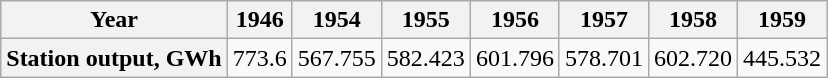<table class="wikitable">
<tr>
<th>Year</th>
<th>1946</th>
<th>1954</th>
<th>1955</th>
<th>1956</th>
<th>1957</th>
<th>1958</th>
<th>1959</th>
</tr>
<tr>
<th>Station output, GWh</th>
<td>773.6</td>
<td>567.755</td>
<td>582.423</td>
<td>601.796</td>
<td>578.701</td>
<td>602.720</td>
<td>445.532</td>
</tr>
</table>
